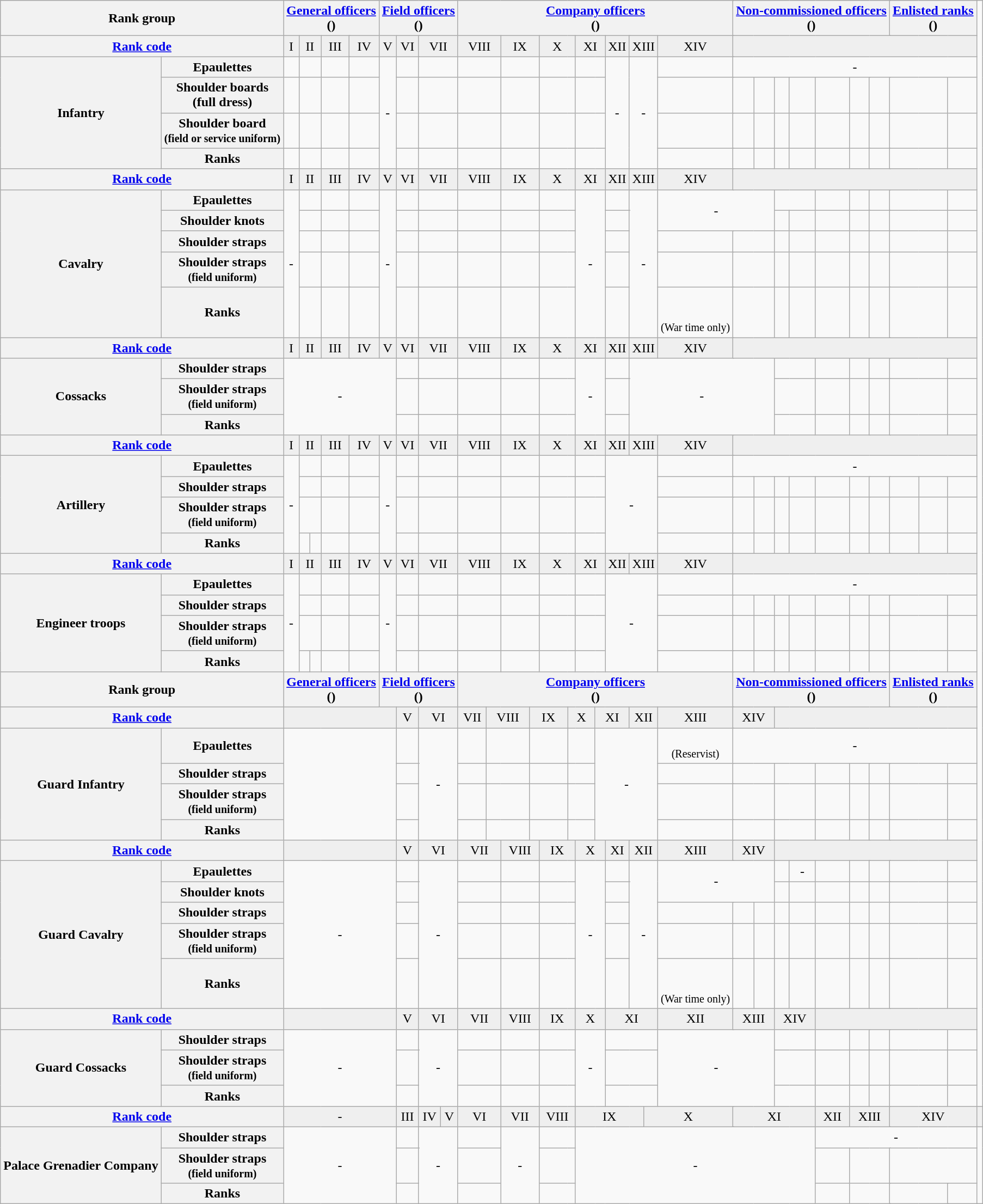<table class="wikitable">
<tr align="center" style="background:#cfcfcf;">
<th colspan=2>Rank group</th>
<th colspan=8><a href='#'>General officers</a><br>()</th>
<th colspan=6><a href='#'>Field officers</a><br>()</th>
<th colspan=14><a href='#'>Company officers</a><br>()</th>
<th colspan=10><a href='#'>Non-commissioned officers</a><br>()</th>
<th colspan=4><a href='#'>Enlisted ranks</a><br>()</th>
</tr>
<tr style="background:#efefef;text-align:center;">
<th colspan=2><a href='#'>Rank code</a></th>
<td colspan=2>I</td>
<td colspan=2>II</td>
<td colspan=2>III</td>
<td colspan=2>IV</td>
<td colspan=2>V</td>
<td colspan=2>VI</td>
<td colspan=2>VII</td>
<td colspan=2>VIII</td>
<td colspan=2>IX</td>
<td colspan=2>X</td>
<td colspan=2>XI</td>
<td colspan=2>XII</td>
<td colspan=2>XIII</td>
<td colspan=2>XIV</td>
<td colspan=14></td>
</tr>
<tr style="text-align:center;">
<th rowspan=4>Infantry</th>
<th>Epaulettes</th>
<td colspan=2></td>
<td colspan=2></td>
<td colspan=2></td>
<td colspan=2></td>
<td rowspan=4 colspan=2>-</td>
<td colspan=2></td>
<td colspan=2></td>
<td colspan=2></td>
<td colspan=2></td>
<td colspan=2></td>
<td colspan=2></td>
<td rowspan=4 colspan=2>-</td>
<td rowspan=4 colspan=2>-</td>
<td colspan=2></td>
<td colspan=14>-</td>
</tr>
<tr style="text-align:center;">
<th>Shoulder boards<br> (full dress)</th>
<td colspan=2></td>
<td colspan=2></td>
<td colspan=2></td>
<td colspan=2></td>
<td colspan=2></td>
<td colspan=2></td>
<td colspan=2></td>
<td colspan=2></td>
<td colspan=2></td>
<td colspan=2></td>
<td colspan=2></td>
<td colspan=1></td>
<td colspan=1></td>
<td colspan=1></td>
<td colspan=1></td>
<td colspan=2></td>
<td colspan=2></td>
<td colspan=2></td>
<td colspan=2></td>
<td colspan=2></td>
</tr>
<tr style="text-align:center;">
<th>Shoulder board<br><small>(field or service uniform)</small></th>
<td colspan=2></td>
<td colspan=2></td>
<td colspan=2></td>
<td colspan=2></td>
<td colspan=2></td>
<td colspan=2></td>
<td colspan=2></td>
<td colspan=2></td>
<td colspan=2></td>
<td colspan=2></td>
<td colspan=2></td>
<td colspan=1></td>
<td colspan=1></td>
<td colspan=1></td>
<td colspan=1></td>
<td colspan=2></td>
<td colspan=2></td>
<td colspan=2></td>
<td colspan=2></td>
<td colspan=2></td>
</tr>
<tr style="text-align:center;">
<th>Ranks</th>
<td colspan=2><br></td>
<td colspan=2><br></td>
<td colspan=2><br></td>
<td colspan=2><br></td>
<td colspan=2><br></td>
<td colspan=2><br></td>
<td colspan=2><br></td>
<td colspan=2><br></td>
<td colspan=2><br></td>
<td colspan=2><br></td>
<td colspan=2><br></td>
<td colspan=1><br></td>
<td colspan=1><br></td>
<td colspan=1><br></td>
<td colspan=1><br></td>
<td colspan=2><br></td>
<td colspan=2><br></td>
<td colspan=2><br></td>
<td colspan=2><br></td>
<td colspan=2><br></td>
</tr>
<tr style="background:#efefef;text-align:center;">
<th colspan=2><a href='#'>Rank code</a></th>
<td colspan=2>I</td>
<td colspan=2>II</td>
<td colspan=2>III</td>
<td colspan=2>IV</td>
<td colspan=2>V</td>
<td colspan=2>VI</td>
<td colspan=2>VII</td>
<td colspan=2>VIII</td>
<td colspan=2>IX</td>
<td colspan=2>X</td>
<td colspan=2>XI</td>
<td colspan=2>XII</td>
<td colspan=2>XIII</td>
<td colspan=2>XIV</td>
<td colspan=14></td>
</tr>
<tr style="text-align:center;">
<th rowspan=5 colspan=1>Cavalry</th>
<th colspan=1>Epaulettes</th>
<td rowspan=5 colspan=2>-</td>
<td colspan=2></td>
<td colspan=2></td>
<td colspan=2></td>
<td rowspan=5 colspan=2>-</td>
<td colspan=2></td>
<td colspan=2></td>
<td colspan=2></td>
<td colspan=2></td>
<td colspan=2></td>
<td rowspan=5 colspan=2>-</td>
<td colspan=2></td>
<td rowspan=5 colspan=2>-</td>
<td rowspan=2 colspan=4>-</td>
<td colspan=2></td>
<td colspan=2></td>
<td colspan=2></td>
<td colspan=2></td>
<td colspan=2></td>
<td colspan=2></td>
</tr>
<tr style="text-align:center;">
<th colspan=1>Shoulder knots</th>
<td colspan=2></td>
<td colspan=2></td>
<td colspan=2></td>
<td colspan=2></td>
<td colspan=2></td>
<td colspan=2></td>
<td colspan=2></td>
<td colspan=2></td>
<td colspan=2></td>
<td colspan=1></td>
<td colspan=1></td>
<td colspan=2></td>
<td colspan=2></td>
<td colspan=2></td>
<td colspan=2></td>
<td colspan=2></td>
</tr>
<tr style="text-align:center;">
<th colspan=1>Shoulder straps</th>
<td colspan=2></td>
<td colspan=2></td>
<td colspan=2></td>
<td colspan=2></td>
<td colspan=2></td>
<td colspan=2></td>
<td colspan=2></td>
<td colspan=2></td>
<td colspan=2></td>
<td colspan=2></td>
<td colspan=2></td>
<td colspan=1></td>
<td colspan=1></td>
<td colspan=2></td>
<td colspan=2></td>
<td colspan=2></td>
<td colspan=2></td>
<td colspan=2></td>
</tr>
<tr style="text-align:center;">
<th colspan=1>Shoulder straps<br><small>(field uniform)</small></th>
<td colspan=2></td>
<td colspan=2></td>
<td colspan=2></td>
<td colspan=2></td>
<td colspan=2></td>
<td colspan=2></td>
<td colspan=2></td>
<td colspan=2></td>
<td colspan=2></td>
<td colspan=2></td>
<td colspan=2></td>
<td colspan=1></td>
<td colspan=1></td>
<td colspan=2></td>
<td colspan=2></td>
<td colspan=2></td>
<td colspan=2></td>
<td colspan=2></td>
</tr>
<tr style="text-align:center;">
<th colspan=1>Ranks</th>
<td colspan=2><br></td>
<td colspan=2><br></td>
<td colspan=2><br></td>
<td colspan=2><br></td>
<td colspan=2><br></td>
<td colspan=2><br></td>
<td colspan=2><br></td>
<td colspan=2><br></td>
<td colspan=2><br></td>
<td colspan=2><br><br><small>(War time only)</small></td>
<td colspan=2><br></td>
<td colspan=1><br></td>
<td colspan=1><br></td>
<td colspan=2><br></td>
<td colspan=2><br></td>
<td colspan=2><br></td>
<td colspan=2><br></td>
<td colspan=2><br></td>
</tr>
<tr style="background:#efefef;text-align:center;">
<th colspan=2><a href='#'>Rank code</a></th>
<td colspan=2>I</td>
<td colspan=2>II</td>
<td colspan=2>III</td>
<td colspan=2>IV</td>
<td colspan=2>V</td>
<td colspan=2>VI</td>
<td colspan=2>VII</td>
<td colspan=2>VIII</td>
<td colspan=2>IX</td>
<td colspan=2>X</td>
<td colspan=2>XI</td>
<td colspan=2>XII</td>
<td colspan=2>XIII</td>
<td colspan=2>XIV</td>
<td colspan=14></td>
</tr>
<tr style="text-align:center;">
<th rowspan=3>Cossacks</th>
<th>Shoulder straps</th>
<td rowspan=3 colspan=10>-</td>
<td colspan=2></td>
<td colspan=2></td>
<td colspan=2></td>
<td colspan=2></td>
<td colspan=2></td>
<td rowspan=3 colspan=2>-</td>
<td colspan=2></td>
<td rowspan=3 colspan=6>-</td>
<td colspan=2></td>
<td colspan=2></td>
<td colspan=2></td>
<td colspan=2></td>
<td colspan=2></td>
<td colspan=2></td>
</tr>
<tr style="text-align:center;">
<th>Shoulder straps<br><small>(field uniform)</small></th>
<td colspan=2></td>
<td colspan=2></td>
<td colspan=2></td>
<td colspan=2></td>
<td colspan=2></td>
<td colspan=2></td>
<td colspan=2></td>
<td colspan=2></td>
<td colspan=2></td>
<td colspan=2></td>
<td colspan=2></td>
<td colspan=2></td>
</tr>
<tr style="text-align:center;">
<th>Ranks</th>
<td colspan=2><br></td>
<td colspan=2><br></td>
<td colspan=2><br></td>
<td colspan=2><br></td>
<td colspan=2><br></td>
<td colspan=2><br></td>
<td colspan=2><br></td>
<td colspan=2><br></td>
<td colspan=2><br></td>
<td colspan=2><br></td>
<td colspan=2><br></td>
<td colspan=2><br></td>
</tr>
<tr style="background:#efefef;text-align:center;">
<th colspan=2><a href='#'>Rank code</a></th>
<td colspan=2>I</td>
<td colspan=2>II</td>
<td colspan=2>III</td>
<td colspan=2>IV</td>
<td colspan=2>V</td>
<td colspan=2>VI</td>
<td colspan=2>VII</td>
<td colspan=2>VIII</td>
<td colspan=2>IX</td>
<td colspan=2>X</td>
<td colspan=2>XI</td>
<td colspan=2>XII</td>
<td colspan=2>XIII</td>
<td colspan=2>XIV</td>
<td colspan=14></td>
</tr>
<tr style="text-align:center;">
<th rowspan=4>Artillery</th>
<th>Epaulettes</th>
<td rowspan=4 colspan=2>-</td>
<td colspan=2></td>
<td colspan=2></td>
<td colspan=2></td>
<td rowspan=4 colspan=2>-</td>
<td colspan=2></td>
<td colspan=2></td>
<td colspan=2></td>
<td colspan=2></td>
<td colspan=2></td>
<td colspan=2></td>
<td rowspan=4 colspan=4>-</td>
<td colspan=2></td>
<td colspan=14>-</td>
</tr>
<tr style="text-align:center;">
<th>Shoulder straps</th>
<td colspan=2></td>
<td colspan=2></td>
<td colspan=2></td>
<td colspan=2></td>
<td colspan=2></td>
<td colspan=2></td>
<td colspan=2></td>
<td colspan=2></td>
<td colspan=2></td>
<td colspan=2></td>
<td colspan=1></td>
<td colspan=1></td>
<td colspan=1></td>
<td colspan=1></td>
<td colspan=2></td>
<td colspan=2></td>
<td colspan=2></td>
<td colspan=1></td>
<td colspan=1></td>
<td colspan=2></td>
</tr>
<tr style="text-align:center;">
<th>Shoulder straps<br><small>(field uniform)</small></th>
<td colspan=2></td>
<td colspan=2></td>
<td colspan=2></td>
<td colspan=2></td>
<td colspan=2></td>
<td colspan=2></td>
<td colspan=2></td>
<td colspan=2></td>
<td colspan=2></td>
<td colspan=2></td>
<td colspan=1></td>
<td colspan=1></td>
<td colspan=1></td>
<td colspan=1></td>
<td colspan=2></td>
<td colspan=2></td>
<td colspan=2></td>
<td colspan=1></td>
<td colspan=1></td>
<td colspan=2></td>
</tr>
<tr style="text-align:center;">
<th>Ranks</th>
<td colspan=1><br></td>
<td colspan=1><br></td>
<td colspan=2><br></td>
<td colspan=2><br></td>
<td colspan=2><br></td>
<td colspan=2><br></td>
<td colspan=2><br></td>
<td colspan=2><br></td>
<td colspan=2><br></td>
<td colspan=2><br></td>
<td colspan=2><br></td>
<td colspan=1><br></td>
<td colspan=1><br></td>
<td colspan=1><br></td>
<td colspan=1><br></td>
<td colspan=2><br></td>
<td colspan=2><br></td>
<td colspan=2><br></td>
<td colspan=1><br></td>
<td colspan=1><br></td>
<td colspan=2><br></td>
</tr>
<tr style="background:#efefef;text-align:center;">
<th colspan=2><a href='#'>Rank code</a></th>
<td colspan=2>I</td>
<td colspan=2>II</td>
<td colspan=2>III</td>
<td colspan=2>IV</td>
<td colspan=2>V</td>
<td colspan=2>VI</td>
<td colspan=2>VII</td>
<td colspan=2>VIII</td>
<td colspan=2>IX</td>
<td colspan=2>X</td>
<td colspan=2>XI</td>
<td colspan=2>XII</td>
<td colspan=2>XIII</td>
<td colspan=2>XIV</td>
<td colspan=14></td>
</tr>
<tr style="text-align:center;">
<th rowspan=4>Engineer troops</th>
<th>Epaulettes</th>
<td rowspan=4 colspan=2>-</td>
<td colspan=2></td>
<td colspan=2></td>
<td colspan=2></td>
<td rowspan=4 colspan=2>-</td>
<td colspan=2></td>
<td colspan=2></td>
<td colspan=2></td>
<td colspan=2></td>
<td colspan=2></td>
<td colspan=2></td>
<td rowspan=4 colspan=4>-</td>
<td colspan=2></td>
<td colspan=14>-</td>
</tr>
<tr style="text-align:center;">
<th>Shoulder straps</th>
<td colspan=2></td>
<td colspan=2></td>
<td colspan=2></td>
<td colspan=2></td>
<td colspan=2></td>
<td colspan=2></td>
<td colspan=2></td>
<td colspan=2></td>
<td colspan=2></td>
<td colspan=2></td>
<td colspan=1></td>
<td colspan=1></td>
<td colspan=1></td>
<td colspan=1></td>
<td colspan=2></td>
<td colspan=2></td>
<td colspan=2></td>
<td colspan=2></td>
<td colspan=2></td>
</tr>
<tr style="text-align:center;">
<th>Shoulder straps<br><small>(field uniform)</small></th>
<td colspan=2></td>
<td colspan=2></td>
<td colspan=2></td>
<td colspan=2></td>
<td colspan=2></td>
<td colspan=2></td>
<td colspan=2></td>
<td colspan=2></td>
<td colspan=2></td>
<td colspan=2></td>
<td colspan=1></td>
<td colspan=1></td>
<td colspan=1></td>
<td colspan=1></td>
<td colspan=2></td>
<td colspan=2></td>
<td colspan=2></td>
<td colspan=2></td>
<td colspan=2></td>
</tr>
<tr style="text-align:center;">
<th>Ranks</th>
<td colspan=1><br></td>
<td colspan=1><br></td>
<td colspan=2><br></td>
<td colspan=2><br></td>
<td colspan=2><br></td>
<td colspan=2><br></td>
<td colspan=2><br></td>
<td colspan=2><br></td>
<td colspan=2><br></td>
<td colspan=2><br></td>
<td colspan=2><br></td>
<td colspan=1><br></td>
<td colspan=1><br></td>
<td colspan=1><br></td>
<td colspan=1><br></td>
<td colspan=2><br></td>
<td colspan=2><br></td>
<td colspan=2><br></td>
<td colspan=2><br></td>
<td colspan=2><br></td>
</tr>
<tr align="center" style="background:#cfcfcf;">
<th colspan=2>Rank group</th>
<th colspan=8><a href='#'>General officers</a><br>()</th>
<th colspan=6><a href='#'>Field officers</a><br>()</th>
<th colspan=14><a href='#'>Company officers</a><br>()</th>
<th colspan=10><a href='#'>Non-commissioned officers</a><br>()</th>
<th colspan=4><a href='#'>Enlisted ranks</a><br>()</th>
</tr>
<tr style="background:#efefef;text-align:center;">
<th colspan=2><a href='#'>Rank code</a></th>
<td colspan=10></td>
<td colspan=2>V</td>
<td colspan=2>VI</td>
<td colspan=1>VII</td>
<td colspan=2>VIII</td>
<td colspan=2>IX</td>
<td colspan=2>X</td>
<td colspan=2>XI</td>
<td colspan=3>XII</td>
<td colspan=2>XIII</td>
<td colspan=2>XIV</td>
<td colspan=13></td>
</tr>
<tr style="text-align:center;">
<th rowspan=4>Guard Infantry</th>
<th>Epaulettes</th>
<td rowspan=4 colspan=10></td>
<td colspan=2></td>
<td rowspan=4 colspan=2>-</td>
<td colspan=1></td>
<td colspan=2></td>
<td colspan=2></td>
<td colspan=2></td>
<td rowspan=4 colspan=5>-</td>
<td colspan=2><br><small>(Reservist)</small></td>
<td colspan=14>-</td>
</tr>
<tr style="text-align:center;">
<th>Shoulder straps</th>
<td colspan=2></td>
<td colspan=1></td>
<td colspan=2></td>
<td colspan=2></td>
<td colspan=2></td>
<td colspan=2></td>
<td colspan=2></td>
<td colspan=2></td>
<td colspan=2></td>
<td colspan=2></td>
<td colspan=2></td>
<td colspan=2></td>
<td colspan=2></td>
</tr>
<tr style="text-align:center;">
<th>Shoulder straps<br><small>(field uniform)</small></th>
<td colspan=2></td>
<td colspan=1></td>
<td colspan=2></td>
<td colspan=2></td>
<td colspan=2></td>
<td colspan=2></td>
<td colspan=2></td>
<td colspan=2></td>
<td colspan=2></td>
<td colspan=2></td>
<td colspan=2></td>
<td colspan=2></td>
<td colspan=2></td>
</tr>
<tr style="text-align:center;">
<th>Ranks</th>
<td colspan=2><br></td>
<td colspan=1><br></td>
<td colspan=2><br></td>
<td colspan=2><br></td>
<td colspan=2><br></td>
<td colspan=2><br></td>
<td colspan=2><br></td>
<td colspan=2><br></td>
<td colspan=2><br></td>
<td colspan=2><br></td>
<td colspan=2><br></td>
<td colspan=2><br></td>
<td colspan=2><br></td>
</tr>
<tr style="background:#efefef;text-align:center;">
<th colspan=2><a href='#'>Rank code</a></th>
<td colspan=10></td>
<td colspan=2>V</td>
<td colspan=2>VI</td>
<td colspan=2>VII</td>
<td colspan=2>VIII</td>
<td colspan=2>IX</td>
<td colspan=2>X</td>
<td colspan=2>XI</td>
<td colspan=2>XII</td>
<td colspan=2>XIII</td>
<td colspan=2>XIV</td>
<td colspan=13></td>
</tr>
<tr style="text-align:center;">
<th rowspan=5 colspan=1>Guard Cavalry</th>
<th colspan=1>Epaulettes</th>
<td rowspan=5 colspan=10>-</td>
<td colspan=2></td>
<td rowspan=5 colspan=2>-</td>
<td colspan=2></td>
<td colspan=2></td>
<td colspan=2></td>
<td rowspan=5 colspan=2>-</td>
<td colspan=2></td>
<td rowspan=5 colspan=2>-</td>
<td rowspan=2 colspan=4>-</td>
<td colspan=1></td>
<td colspan=1>-</td>
<td colspan=2></td>
<td colspan=2></td>
<td colspan=2></td>
<td colspan=2></td>
<td colspan=2></td>
</tr>
<tr style="text-align:center;">
<th colspan=1>Shoulder knots</th>
<td colspan=2></td>
<td colspan=2></td>
<td colspan=2></td>
<td colspan=2></td>
<td colspan=2></td>
<td colspan=1></td>
<td colspan=1></td>
<td colspan=2></td>
<td colspan=2></td>
<td colspan=2></td>
<td colspan=2></td>
<td colspan=2></td>
</tr>
<tr style="text-align:center;">
<th colspan=1>Shoulder straps</th>
<td colspan=2></td>
<td colspan=2></td>
<td colspan=2></td>
<td colspan=2></td>
<td colspan=2></td>
<td colspan=2></td>
<td colspan=1></td>
<td colspan=1></td>
<td colspan=1></td>
<td colspan=1></td>
<td colspan=2></td>
<td colspan=2></td>
<td colspan=2></td>
<td colspan=2></td>
<td colspan=2></td>
</tr>
<tr style="text-align:center;">
<th colspan=1>Shoulder straps<br><small>(field uniform)</small></th>
<td colspan=2></td>
<td colspan=2></td>
<td colspan=2></td>
<td colspan=2></td>
<td colspan=2></td>
<td colspan=2></td>
<td colspan=1></td>
<td colspan=1></td>
<td colspan=1></td>
<td colspan=1></td>
<td colspan=2></td>
<td colspan=2></td>
<td colspan=2></td>
<td colspan=2></td>
<td colspan=2></td>
</tr>
<tr style="text-align:center;">
<th colspan=1>Ranks</th>
<td colspan=2><br></td>
<td colspan=2><br></td>
<td colspan=2><br></td>
<td colspan=2><br></td>
<td colspan=2><br></td>
<td colspan=2><br><br><small>(War time only)</small></td>
<td colspan=1><br></td>
<td colspan=1><br></td>
<td colspan=1><br></td>
<td colspan=1><br></td>
<td colspan=2><br></td>
<td colspan=2><br></td>
<td colspan=2><br></td>
<td colspan=2><br></td>
<td colspan=2><br></td>
</tr>
<tr style="background:#efefef;text-align:center;">
<th colspan=2><a href='#'>Rank code</a></th>
<td colspan=10></td>
<td colspan=2>V</td>
<td colspan=2>VI</td>
<td colspan=2>VII</td>
<td colspan=2>VIII</td>
<td colspan=2>IX</td>
<td colspan=2>X</td>
<td colspan=4>XI</td>
<td colspan=2>XII</td>
<td colspan=2>XIII</td>
<td colspan=2>XIV</td>
<td colspan=11></td>
</tr>
<tr style="text-align:center;">
<th rowspan=3>Guard Cossacks</th>
<th>Shoulder straps</th>
<td rowspan=3 colspan=10>-</td>
<td colspan=2></td>
<td rowspan=3 colspan=2>-</td>
<td colspan=2></td>
<td colspan=2></td>
<td colspan=2></td>
<td rowspan=3 colspan=2>-</td>
<td colspan=4></td>
<td rowspan=3 colspan=4>-</td>
<td colspan=2></td>
<td colspan=2></td>
<td colspan=2></td>
<td colspan=2></td>
<td colspan=2></td>
<td colspan=2></td>
</tr>
<tr style="text-align:center;">
<th>Shoulder straps<br><small>(field uniform)</small></th>
<td colspan=2></td>
<td colspan=2></td>
<td colspan=2></td>
<td colspan=2></td>
<td colspan=4></td>
<td colspan=2></td>
<td colspan=2></td>
<td colspan=2></td>
<td colspan=2></td>
<td colspan=2></td>
<td colspan=2></td>
</tr>
<tr style="text-align:center;">
<th>Ranks</th>
<td colspan=2><br></td>
<td colspan=2><br></td>
<td colspan=2><br></td>
<td colspan=2><br></td>
<td colspan=4><br></td>
<td colspan=2><br></td>
<td colspan=2><br></td>
<td colspan=2><br></td>
<td colspan=2><br></td>
<td colspan=2><br></td>
<td colspan=2><br></td>
</tr>
<tr style="background:#efefef;text-align:center;">
<th colspan=2><a href='#'>Rank code</a></th>
<td colspan=10>-</td>
<td colspan=2>III</td>
<td colspan=1>IV</td>
<td colspan=1>V</td>
<td colspan=2>VI</td>
<td colspan=2>VII</td>
<td colspan=2>VIII</td>
<td colspan=5>IX</td>
<td colspan=3>X</td>
<td colspan=4>XI</td>
<td colspan=2>XII</td>
<td colspan=4>XIII</td>
<td colspan=5>XIV</td>
<td colspan=14></td>
</tr>
<tr style="text-align:center;">
<th rowspan=3>Palace Grenadier Company</th>
<th>Shoulder straps</th>
<td rowspan=3 colspan=10>-</td>
<td colspan=2></td>
<td rowspan=3 colspan=2>-</td>
<td colspan=2></td>
<td rowspan=3 colspan=2>-</td>
<td colspan=2></td>
<td rowspan=3 colspan=12>-</td>
<td colspan=10>-</td>
</tr>
<tr style="text-align:center;">
<th>Shoulder straps<br><small>(field uniform)</small></th>
<td colspan=2></td>
<td colspan=2></td>
<td colspan=2></td>
<td colspan=2></td>
<td colspan=4></td>
<td colspan=4></td>
</tr>
<tr style="text-align:center;">
<th>Ranks</th>
<td colspan=2><br></td>
<td colspan=2><br></td>
<td colspan=2><br></td>
<td colspan=2><br></td>
<td colspan=4><br></td>
<td colspan=3><br></td>
<td colspan=1><br></td>
</tr>
</table>
